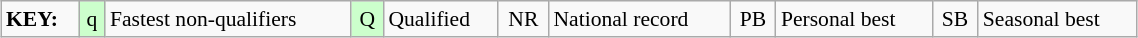<table class="wikitable" style="margin:0.5em auto; font-size:90%;position:relative;" width=60%>
<tr>
<td><strong>KEY:</strong></td>
<td bgcolor=ccffcc align=center>q</td>
<td>Fastest non-qualifiers</td>
<td bgcolor=ccffcc align=center>Q</td>
<td>Qualified</td>
<td align=center>NR</td>
<td>National record</td>
<td align=center>PB</td>
<td>Personal best</td>
<td align=center>SB</td>
<td>Seasonal best</td>
</tr>
</table>
